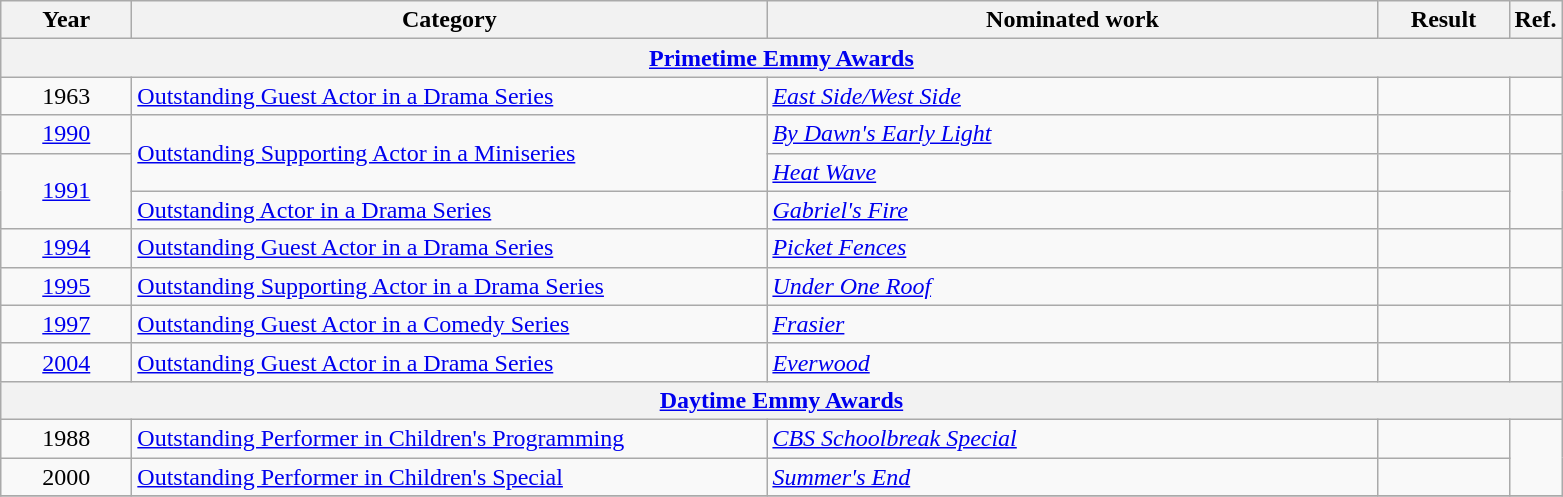<table class=wikitable>
<tr>
<th scope="col" style="width:5em;">Year</th>
<th scope="col" style="width:26em;">Category</th>
<th scope="col" style="width:25em;">Nominated work</th>
<th scope="col" style="width:5em;">Result</th>
<th>Ref.</th>
</tr>
<tr>
<th colspan=5><a href='#'>Primetime Emmy Awards</a></th>
</tr>
<tr>
<td style="text-align:center;">1963</td>
<td><a href='#'>Outstanding Guest Actor in a Drama Series</a></td>
<td><em><a href='#'>East Side/West Side</a></em></td>
<td></td>
<td style="text-align:center;"></td>
</tr>
<tr>
<td style="text-align:center;"><a href='#'>1990</a></td>
<td rowspan=2><a href='#'>Outstanding Supporting Actor in a Miniseries</a></td>
<td><em><a href='#'>By Dawn's Early Light</a></em></td>
<td></td>
<td style="text-align:center;"></td>
</tr>
<tr>
<td style="text-align:center;", rowspan=2><a href='#'>1991</a></td>
<td><em><a href='#'>Heat Wave</a></em></td>
<td></td>
<td style="text-align:center;", rowspan=2></td>
</tr>
<tr>
<td><a href='#'>Outstanding Actor in a Drama Series</a></td>
<td><em><a href='#'>Gabriel's Fire</a></em></td>
<td></td>
</tr>
<tr>
<td style="text-align:center;"><a href='#'>1994</a></td>
<td><a href='#'>Outstanding Guest Actor in a Drama Series</a></td>
<td><em><a href='#'>Picket Fences</a></em></td>
<td></td>
<td style="text-align:center;"></td>
</tr>
<tr>
<td style="text-align:center;"><a href='#'>1995</a></td>
<td><a href='#'>Outstanding Supporting Actor in a Drama Series</a></td>
<td><em><a href='#'>Under One Roof</a></em></td>
<td></td>
<td style="text-align:center;"></td>
</tr>
<tr>
<td style="text-align:center;"><a href='#'>1997</a></td>
<td><a href='#'>Outstanding Guest Actor in a Comedy Series</a></td>
<td><em><a href='#'>Frasier</a></em></td>
<td></td>
<td style="text-align:center;"></td>
</tr>
<tr>
<td style="text-align:center;"><a href='#'>2004</a></td>
<td><a href='#'>Outstanding Guest Actor in a Drama Series</a></td>
<td><em><a href='#'>Everwood</a></em></td>
<td></td>
<td style="text-align:center;"></td>
</tr>
<tr>
<th colspan=5><a href='#'>Daytime Emmy Awards</a></th>
</tr>
<tr>
<td style="text-align:center;">1988</td>
<td><a href='#'>Outstanding Performer in Children's Programming</a></td>
<td><em><a href='#'>CBS Schoolbreak Special</a></em></td>
<td></td>
<td style="text-align:center;", rowspan=2></td>
</tr>
<tr>
<td style="text-align:center;">2000</td>
<td><a href='#'>Outstanding Performer in Children's Special</a></td>
<td><em><a href='#'>Summer's End</a></em></td>
<td></td>
</tr>
<tr>
</tr>
</table>
